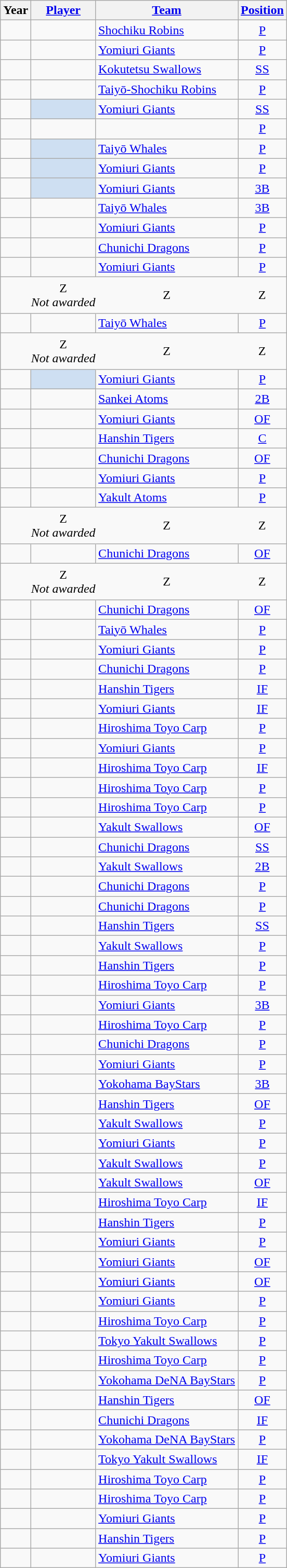<table class="wikitable sortable" style="text-align:center">
<tr>
<th>Year</th>
<th><a href='#'>Player</a></th>
<th><a href='#'>Team</a></th>
<th><a href='#'>Position</a></th>
</tr>
<tr>
<td></td>
<td align="left"></td>
<td align="left"><a href='#'>Shochiku Robins</a></td>
<td><a href='#'>P</a></td>
</tr>
<tr>
<td></td>
<td align="left"></td>
<td align="left"><a href='#'>Yomiuri Giants</a></td>
<td><a href='#'>P</a></td>
</tr>
<tr>
<td></td>
<td align="left"></td>
<td align="left"><a href='#'>Kokutetsu Swallows</a></td>
<td><a href='#'>SS</a></td>
</tr>
<tr>
<td></td>
<td align="left"></td>
<td align="left"><a href='#'>Taiyō-Shochiku Robins</a></td>
<td><a href='#'>P</a></td>
</tr>
<tr>
<td></td>
<td bgcolor="#cedff2" align="left"></td>
<td align="left"><a href='#'>Yomiuri Giants</a></td>
<td><a href='#'>SS</a></td>
</tr>
<tr>
<td></td>
<td align="left"></td>
<td align="left"></td>
<td><a href='#'>P</a></td>
</tr>
<tr>
<td></td>
<td bgcolor="#cedff2" align="left"></td>
<td align="left"><a href='#'>Taiyō Whales</a></td>
<td><a href='#'>P</a></td>
</tr>
<tr>
<td></td>
<td bgcolor="#cedff2" align="left"></td>
<td align="left"><a href='#'>Yomiuri Giants</a></td>
<td><a href='#'>P</a></td>
</tr>
<tr>
<td></td>
<td bgcolor="#cedff2" align="left"></td>
<td align="left"><a href='#'>Yomiuri Giants</a></td>
<td><a href='#'>3B</a></td>
</tr>
<tr>
<td></td>
<td align="left"></td>
<td align="left"><a href='#'>Taiyō Whales</a></td>
<td><a href='#'>3B</a></td>
</tr>
<tr>
<td></td>
<td align="left"></td>
<td align="left"><a href='#'>Yomiuri Giants</a></td>
<td><a href='#'>P</a></td>
</tr>
<tr>
<td></td>
<td align="left"></td>
<td align="left"><a href='#'>Chunichi Dragons</a></td>
<td><a href='#'>P</a></td>
</tr>
<tr>
<td></td>
<td align="left"></td>
<td align="left"><a href='#'>Yomiuri Giants</a></td>
<td><a href='#'>P</a></td>
</tr>
<tr>
<td></td>
<td style="border-left:2px solid #fff;border-left-style:hidden;padding:0.3em 0em"><span>Z</span><div><em>Not awarded</em></div></td>
<td style="border-left:2px solid #fff;border-left-style:hidden;padding:0.3em 0em"><span>Z</span></td>
<td style="border-left:2px solid #fff;border-left-style:hidden;padding:0.3em 0em"><span>Z</span></td>
</tr>
<tr>
<td></td>
<td align="left"></td>
<td align="left"><a href='#'>Taiyō Whales</a></td>
<td><a href='#'>P</a></td>
</tr>
<tr>
<td></td>
<td style="border-left:2px solid #fff;border-left-style:hidden;padding:0.3em 0em"><span>Z</span><div><em>Not awarded</em></div></td>
<td style="border-left:2px solid #fff;border-left-style:hidden;padding:0.3em 0em"><span>Z</span></td>
<td style="border-left:2px solid #fff;border-left-style:hidden;padding:0.3em 0em"><span>Z</span></td>
</tr>
<tr>
<td></td>
<td bgcolor="#cedff2" align="left"></td>
<td align="left"><a href='#'>Yomiuri Giants</a></td>
<td><a href='#'>P</a></td>
</tr>
<tr>
<td></td>
<td align="left"></td>
<td align="left"><a href='#'>Sankei Atoms</a></td>
<td><a href='#'>2B</a></td>
</tr>
<tr>
<td></td>
<td align="left"></td>
<td align="left"><a href='#'>Yomiuri Giants</a></td>
<td><a href='#'>OF</a></td>
</tr>
<tr>
<td></td>
<td align="left"></td>
<td align="left"><a href='#'>Hanshin Tigers</a></td>
<td><a href='#'>C</a></td>
</tr>
<tr>
<td></td>
<td align="left"></td>
<td align="left"><a href='#'>Chunichi Dragons</a></td>
<td><a href='#'>OF</a></td>
</tr>
<tr>
<td></td>
<td align="left"></td>
<td align="left"><a href='#'>Yomiuri Giants</a></td>
<td><a href='#'>P</a></td>
</tr>
<tr>
<td></td>
<td align="left"></td>
<td align="left"><a href='#'>Yakult Atoms</a></td>
<td><a href='#'>P</a></td>
</tr>
<tr>
<td></td>
<td style="border-left:2px solid #fff;border-left-style:hidden;padding:0.3em 0em"><span>Z</span><div><em>Not awarded</em></div></td>
<td style="border-left:2px solid #fff;border-left-style:hidden;padding:0.3em 0em"><span>Z</span></td>
<td style="border-left:2px solid #fff;border-left-style:hidden;padding:0.3em 0em"><span>Z</span></td>
</tr>
<tr>
<td></td>
<td align="left"></td>
<td align="left"><a href='#'>Chunichi Dragons</a></td>
<td><a href='#'>OF</a></td>
</tr>
<tr>
<td></td>
<td style="border-left:2px solid #fff;border-left-style:hidden;padding:0.3em 0em"><span>Z</span><div><em>Not awarded</em></div></td>
<td style="border-left:2px solid #fff;border-left-style:hidden;padding:0.3em 0em"><span>Z</span></td>
<td style="border-left:2px solid #fff;border-left-style:hidden;padding:0.3em 0em"><span>Z</span></td>
</tr>
<tr>
<td></td>
<td align="left"></td>
<td align="left"><a href='#'>Chunichi Dragons</a></td>
<td><a href='#'>OF</a></td>
</tr>
<tr>
<td></td>
<td align="left"></td>
<td align="left"><a href='#'>Taiyō Whales</a></td>
<td><a href='#'>P</a></td>
</tr>
<tr>
<td></td>
<td align="left"></td>
<td align="left"><a href='#'>Yomiuri Giants</a></td>
<td><a href='#'>P</a></td>
</tr>
<tr>
<td></td>
<td align="left"></td>
<td align="left"><a href='#'>Chunichi Dragons</a></td>
<td><a href='#'>P</a></td>
</tr>
<tr>
<td></td>
<td align="left"></td>
<td align="left"><a href='#'>Hanshin Tigers</a></td>
<td><a href='#'>IF</a></td>
</tr>
<tr>
<td></td>
<td align="left"></td>
<td align="left"><a href='#'>Yomiuri Giants</a></td>
<td><a href='#'>IF</a></td>
</tr>
<tr>
<td></td>
<td align="left"></td>
<td align="left"><a href='#'>Hiroshima Toyo Carp</a></td>
<td><a href='#'>P</a></td>
</tr>
<tr>
<td></td>
<td align="left"></td>
<td align="left"><a href='#'>Yomiuri Giants</a></td>
<td><a href='#'>P</a></td>
</tr>
<tr>
<td></td>
<td align="left"></td>
<td align="left"><a href='#'>Hiroshima Toyo Carp</a></td>
<td><a href='#'>IF</a></td>
</tr>
<tr>
<td></td>
<td align="left"></td>
<td align="left"><a href='#'>Hiroshima Toyo Carp</a></td>
<td><a href='#'>P</a></td>
</tr>
<tr>
<td></td>
<td align="left"></td>
<td align="left"><a href='#'>Hiroshima Toyo Carp</a></td>
<td><a href='#'>P</a></td>
</tr>
<tr>
<td></td>
<td align="left"></td>
<td align="left"><a href='#'>Yakult Swallows</a></td>
<td><a href='#'>OF</a></td>
</tr>
<tr>
<td></td>
<td align="left"></td>
<td align="left"><a href='#'>Chunichi Dragons</a></td>
<td><a href='#'>SS</a></td>
</tr>
<tr>
<td></td>
<td align="left"></td>
<td align="left"><a href='#'>Yakult Swallows</a></td>
<td><a href='#'>2B</a></td>
</tr>
<tr>
<td></td>
<td align="left"></td>
<td align="left"><a href='#'>Chunichi Dragons</a></td>
<td><a href='#'>P</a></td>
</tr>
<tr>
<td></td>
<td align="left"></td>
<td align="left"><a href='#'>Chunichi Dragons</a></td>
<td><a href='#'>P</a></td>
</tr>
<tr>
<td></td>
<td align="left"></td>
<td align="left"><a href='#'>Hanshin Tigers</a></td>
<td><a href='#'>SS</a></td>
</tr>
<tr>
<td></td>
<td align="left"></td>
<td align="left"><a href='#'>Yakult Swallows</a></td>
<td><a href='#'>P</a></td>
</tr>
<tr>
<td></td>
<td align="left"></td>
<td align="left"><a href='#'>Hanshin Tigers</a></td>
<td><a href='#'>P</a></td>
</tr>
<tr>
<td></td>
<td align="left"></td>
<td align="left"><a href='#'>Hiroshima Toyo Carp</a></td>
<td><a href='#'>P</a></td>
</tr>
<tr>
<td></td>
<td align="left"></td>
<td align="left"><a href='#'>Yomiuri Giants</a></td>
<td><a href='#'>3B</a></td>
</tr>
<tr>
<td></td>
<td align="left"></td>
<td align="left"><a href='#'>Hiroshima Toyo Carp</a></td>
<td><a href='#'>P</a></td>
</tr>
<tr>
<td></td>
<td align="left"></td>
<td align="left"><a href='#'>Chunichi Dragons</a></td>
<td><a href='#'>P</a></td>
</tr>
<tr>
<td></td>
<td align="left"></td>
<td align="left"><a href='#'>Yomiuri Giants</a></td>
<td><a href='#'>P</a></td>
</tr>
<tr>
<td></td>
<td align="left"></td>
<td align="left"><a href='#'>Yokohama BayStars</a></td>
<td><a href='#'>3B</a></td>
</tr>
<tr>
<td></td>
<td align="left"></td>
<td align="left"><a href='#'>Hanshin Tigers</a></td>
<td><a href='#'>OF</a></td>
</tr>
<tr>
<td></td>
<td align="left"></td>
<td align="left"><a href='#'>Yakult Swallows</a></td>
<td><a href='#'>P</a></td>
</tr>
<tr>
<td></td>
<td align="left"></td>
<td align="left"><a href='#'>Yomiuri Giants</a></td>
<td><a href='#'>P</a></td>
</tr>
<tr>
<td></td>
<td align="left"></td>
<td align="left"><a href='#'>Yakult Swallows</a></td>
<td><a href='#'>P</a></td>
</tr>
<tr>
<td></td>
<td align="left"></td>
<td align="left"><a href='#'>Yakult Swallows</a></td>
<td><a href='#'>OF</a></td>
</tr>
<tr>
<td></td>
<td align="left"></td>
<td align="left"><a href='#'>Hiroshima Toyo Carp</a></td>
<td><a href='#'>IF</a></td>
</tr>
<tr>
<td></td>
<td align="left"></td>
<td align="left"><a href='#'>Hanshin Tigers</a></td>
<td><a href='#'>P</a></td>
</tr>
<tr>
<td></td>
<td align="left"></td>
<td align="left"><a href='#'>Yomiuri Giants</a></td>
<td><a href='#'>P</a></td>
</tr>
<tr>
<td></td>
<td align="left"></td>
<td align="left"><a href='#'>Yomiuri Giants</a></td>
<td><a href='#'>OF</a></td>
</tr>
<tr>
<td></td>
<td align="left"></td>
<td align="left"><a href='#'>Yomiuri Giants</a></td>
<td><a href='#'>OF</a></td>
</tr>
<tr>
<td></td>
<td align="left"></td>
<td align="left"><a href='#'>Yomiuri Giants</a></td>
<td><a href='#'>P</a></td>
</tr>
<tr>
<td></td>
<td align="left"></td>
<td align="left"><a href='#'>Hiroshima Toyo Carp</a></td>
<td><a href='#'>P</a></td>
</tr>
<tr>
<td></td>
<td align="left"></td>
<td align="left"><a href='#'>Tokyo Yakult Swallows</a></td>
<td><a href='#'>P</a></td>
</tr>
<tr>
<td></td>
<td align="left"></td>
<td align="left"><a href='#'>Hiroshima Toyo Carp</a></td>
<td><a href='#'>P</a></td>
</tr>
<tr>
<td></td>
<td align="left"></td>
<td align="left"><a href='#'>Yokohama DeNA BayStars</a></td>
<td><a href='#'>P</a></td>
</tr>
<tr>
<td></td>
<td align="left"></td>
<td align="left"><a href='#'>Hanshin Tigers</a></td>
<td><a href='#'>OF</a></td>
</tr>
<tr>
<td></td>
<td align="left"></td>
<td align="left"><a href='#'>Chunichi Dragons</a></td>
<td><a href='#'>IF</a></td>
</tr>
<tr>
<td></td>
<td align="left"></td>
<td align="left"><a href='#'>Yokohama DeNA BayStars</a></td>
<td><a href='#'>P</a></td>
</tr>
<tr>
<td></td>
<td align="left"></td>
<td align="left"><a href='#'>Tokyo Yakult Swallows</a></td>
<td><a href='#'>IF</a></td>
</tr>
<tr>
<td></td>
<td align="left"></td>
<td align="left"><a href='#'>Hiroshima Toyo Carp</a></td>
<td><a href='#'>P</a></td>
</tr>
<tr>
<td></td>
<td align="left"></td>
<td align="left"><a href='#'>Hiroshima Toyo Carp</a></td>
<td><a href='#'>P</a></td>
</tr>
<tr>
<td></td>
<td align="left"></td>
<td align="left"><a href='#'>Yomiuri Giants</a></td>
<td><a href='#'>P</a></td>
</tr>
<tr>
<td></td>
<td align="left"></td>
<td align="left"><a href='#'>Hanshin Tigers</a></td>
<td><a href='#'>P</a></td>
</tr>
<tr>
<td></td>
<td align="left"></td>
<td align="left"><a href='#'>Yomiuri Giants</a></td>
<td><a href='#'>P</a></td>
</tr>
</table>
